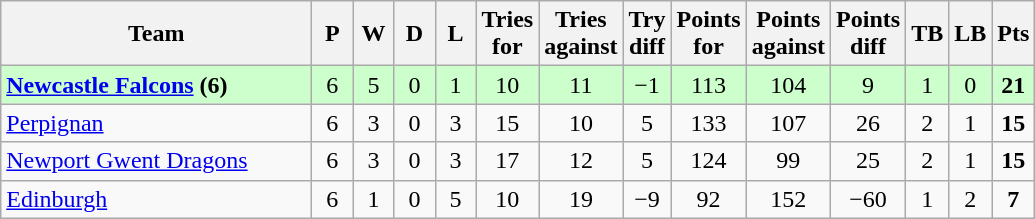<table class="wikitable" style="text-align: center;">
<tr>
<th width="200">Team</th>
<th width="20">P</th>
<th width="20">W</th>
<th width="20">D</th>
<th width="20">L</th>
<th width="20">Tries for</th>
<th width="20">Tries against</th>
<th width="20">Try diff</th>
<th width="20">Points for</th>
<th width="20">Points against</th>
<th width="25">Points diff</th>
<th width="20">TB</th>
<th width="20">LB</th>
<th width="20">Pts</th>
</tr>
<tr bgcolor=#ccffcc>
<td align=left> <strong><a href='#'>Newcastle Falcons</a> (6)</strong></td>
<td>6</td>
<td>5</td>
<td>0</td>
<td>1</td>
<td>10</td>
<td>11</td>
<td>−1</td>
<td>113</td>
<td>104</td>
<td>9</td>
<td>1</td>
<td>0</td>
<td><strong>21</strong></td>
</tr>
<tr>
<td align=left> <a href='#'>Perpignan</a></td>
<td>6</td>
<td>3</td>
<td>0</td>
<td>3</td>
<td>15</td>
<td>10</td>
<td>5</td>
<td>133</td>
<td>107</td>
<td>26</td>
<td>2</td>
<td>1</td>
<td><strong>15</strong></td>
</tr>
<tr>
<td align=left> <a href='#'>Newport Gwent Dragons</a></td>
<td>6</td>
<td>3</td>
<td>0</td>
<td>3</td>
<td>17</td>
<td>12</td>
<td>5</td>
<td>124</td>
<td>99</td>
<td>25</td>
<td>2</td>
<td>1</td>
<td><strong>15</strong></td>
</tr>
<tr>
<td align=left> <a href='#'>Edinburgh</a></td>
<td>6</td>
<td>1</td>
<td>0</td>
<td>5</td>
<td>10</td>
<td>19</td>
<td>−9</td>
<td>92</td>
<td>152</td>
<td>−60</td>
<td>1</td>
<td>2</td>
<td><strong>7</strong></td>
</tr>
</table>
